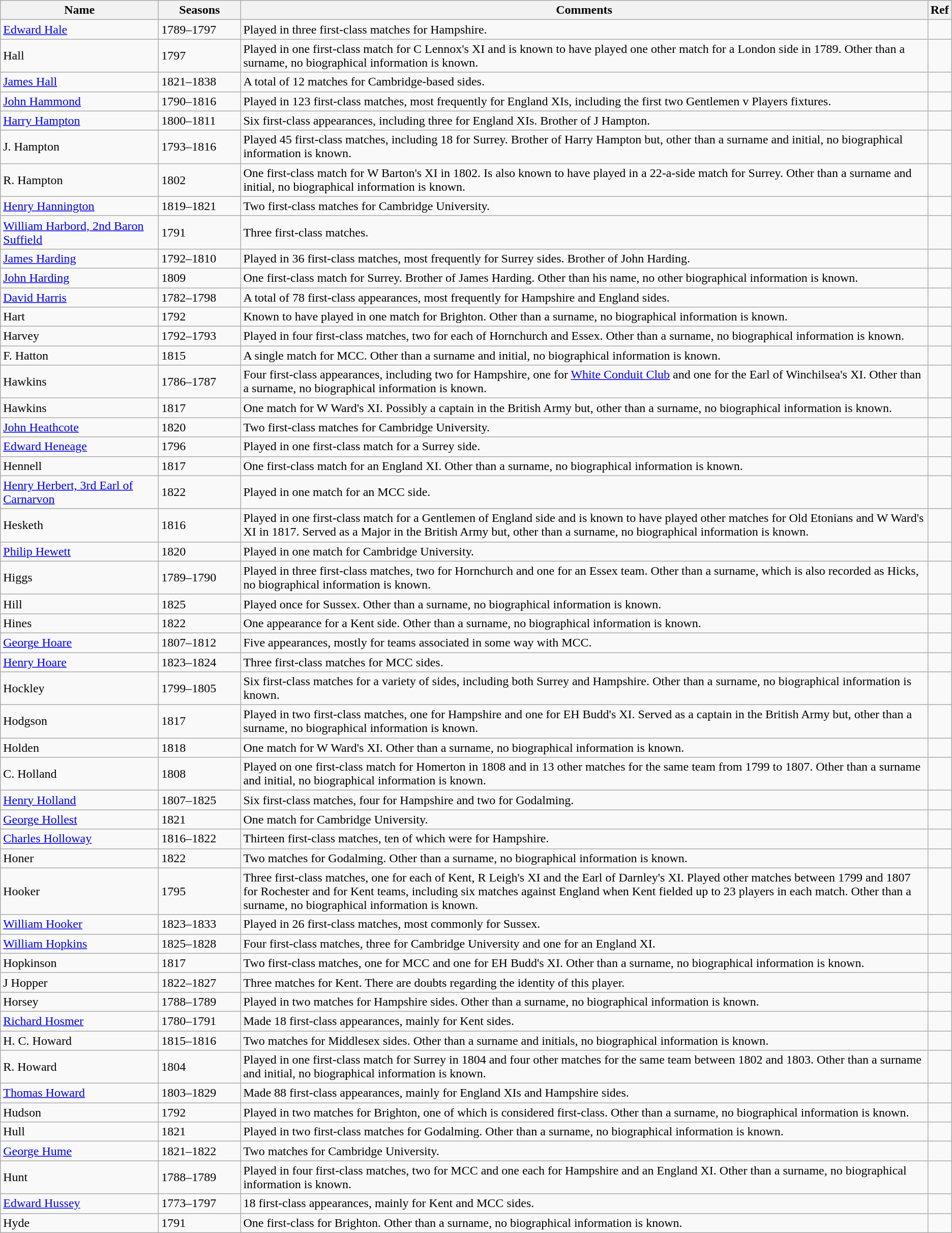<table class="wikitable">
<tr>
<th style="width:200px">Name</th>
<th style="width: 100px">Seasons</th>
<th>Comments</th>
<th>Ref</th>
</tr>
<tr>
<td><a href='#'>Edward Hale</a></td>
<td>1789–1797</td>
<td>Played in three first-class matches for Hampshire.</td>
<td></td>
</tr>
<tr>
<td>Hall</td>
<td>1797</td>
<td>Played in one first-class match for C Lennox's XI and is known to have played one other match for a London side in 1789. Other than a surname, no biographical information is known.</td>
<td></td>
</tr>
<tr>
<td><a href='#'>James Hall</a></td>
<td>1821–1838</td>
<td>A total of 12 matches for Cambridge-based sides.</td>
<td></td>
</tr>
<tr>
<td><a href='#'>John Hammond</a></td>
<td>1790–1816</td>
<td>Played in 123 first-class matches, most frequently for England XIs, including the first two Gentlemen v Players fixtures.</td>
<td></td>
</tr>
<tr>
<td><a href='#'>Harry Hampton</a></td>
<td>1800–1811</td>
<td>Six first-class appearances, including three for England XIs. Brother of J Hampton.</td>
<td></td>
</tr>
<tr>
<td>J. Hampton</td>
<td>1793–1816</td>
<td>Played 45 first-class matches, including 18 for Surrey. Brother of Harry Hampton but, other than a surname and initial, no biographical information is known.</td>
<td></td>
</tr>
<tr>
<td>R. Hampton</td>
<td>1802</td>
<td>One first-class match for W Barton's XI in 1802. Is also known to have played in a 22-a-side match for Surrey. Other than a surname and initial, no biographical information is known.</td>
<td></td>
</tr>
<tr>
<td><a href='#'>Henry Hannington</a></td>
<td>1819–1821</td>
<td>Two first-class matches for Cambridge University.</td>
<td></td>
</tr>
<tr>
<td><a href='#'>William Harbord, 2nd Baron Suffield</a></td>
<td>1791</td>
<td>Three first-class matches.</td>
<td></td>
</tr>
<tr>
<td><a href='#'>James Harding</a></td>
<td>1792–1810</td>
<td>Played in 36 first-class matches, most frequently for Surrey sides. Brother of John Harding.</td>
<td></td>
</tr>
<tr>
<td><a href='#'>John Harding</a></td>
<td>1809</td>
<td>One first-class match for Surrey. Brother of James Harding. Other than his name, no other biographical information is known.</td>
<td></td>
</tr>
<tr>
<td><a href='#'>David Harris</a></td>
<td>1782–1798</td>
<td>A total of 78 first-class appearances, most frequently for Hampshire and England sides.</td>
<td></td>
</tr>
<tr>
<td>Hart</td>
<td>1792</td>
<td>Known to have played in one match for Brighton. Other than a surname, no biographical information is known.</td>
<td></td>
</tr>
<tr>
<td>Harvey</td>
<td>1792–1793</td>
<td>Played in four first-class matches, two for each of Hornchurch and Essex. Other than a surname, no biographical information is known.</td>
<td></td>
</tr>
<tr>
<td>F. Hatton</td>
<td>1815</td>
<td>A single match for MCC. Other than a surname and initial, no biographical information is known.</td>
<td></td>
</tr>
<tr>
<td>Hawkins</td>
<td>1786–1787</td>
<td>Four first-class appearances, including two for Hampshire, one for <a href='#'>White Conduit Club</a> and one for the Earl of Winchilsea's XI. Other than a surname, no biographical information is known.</td>
<td></td>
</tr>
<tr>
<td>Hawkins</td>
<td>1817</td>
<td>One match for W Ward's XI. Possibly a captain in the British Army but, other than a surname, no biographical information is known.</td>
<td></td>
</tr>
<tr>
<td><a href='#'>John Heathcote</a></td>
<td>1820</td>
<td>Two first-class matches for Cambridge University.</td>
<td></td>
</tr>
<tr>
<td><a href='#'>Edward Heneage</a></td>
<td>1796</td>
<td>Played in one first-class match for a Surrey side.</td>
<td></td>
</tr>
<tr>
<td>Hennell</td>
<td>1817</td>
<td>One first-class match for an England XI. Other than a surname, no biographical information is known.</td>
<td></td>
</tr>
<tr>
<td><a href='#'>Henry Herbert, 3rd Earl of Carnarvon</a></td>
<td>1822</td>
<td>Played in one match for an MCC side.</td>
<td></td>
</tr>
<tr>
<td>Hesketh</td>
<td>1816</td>
<td>Played in one first-class match for a Gentlemen of England side and is known to have played other matches for Old Etonians and W Ward's XI in 1817. Served as a Major in the British Army but, other than a surname, no biographical information is known.</td>
<td></td>
</tr>
<tr>
<td><a href='#'>Philip Hewett</a></td>
<td>1820</td>
<td>Played in one match for Cambridge University.</td>
<td></td>
</tr>
<tr>
<td>Higgs</td>
<td>1789–1790</td>
<td>Played in three first-class matches, two for Hornchurch and one for an Essex team. Other than a surname, which is also recorded as Hicks, no biographical information is known.</td>
<td></td>
</tr>
<tr>
<td>Hill</td>
<td>1825</td>
<td>Played once for Sussex. Other than a surname, no biographical information is known.</td>
<td></td>
</tr>
<tr>
<td>Hines</td>
<td>1822</td>
<td>One appearance for a Kent side. Other than a surname, no biographical information is known.</td>
<td></td>
</tr>
<tr>
<td><a href='#'>George Hoare</a></td>
<td>1807–1812</td>
<td>Five appearances, mostly for teams associated in some way with MCC.</td>
<td></td>
</tr>
<tr>
<td><a href='#'>Henry Hoare</a></td>
<td>1823–1824</td>
<td>Three first-class matches for MCC sides.</td>
<td></td>
</tr>
<tr>
<td>Hockley</td>
<td>1799–1805</td>
<td>Six first-class matches for a variety of sides, including both Surrey and Hampshire. Other than a surname, no biographical information is known.</td>
<td></td>
</tr>
<tr>
<td>Hodgson</td>
<td>1817</td>
<td>Played in two first-class matches, one for Hampshire and one for EH Budd's XI. Served as a captain in the British Army but, other than a surname, no biographical information is known.</td>
<td></td>
</tr>
<tr>
<td>Holden</td>
<td>1818</td>
<td>One match for W Ward's XI. Other than a surname, no biographical information is known.</td>
<td></td>
</tr>
<tr>
<td>C. Holland</td>
<td>1808</td>
<td>Played on one first-class match for Homerton in 1808 and in 13 other matches for the same team from 1799 to 1807. Other than a surname and initial, no biographical information is known.</td>
<td></td>
</tr>
<tr>
<td><a href='#'>Henry Holland</a></td>
<td>1807–1825</td>
<td>Six first-class matches, four for Hampshire and two for Godalming.</td>
<td></td>
</tr>
<tr>
<td><a href='#'>George Hollest</a></td>
<td>1821</td>
<td>One match for Cambridge University.</td>
<td></td>
</tr>
<tr>
<td><a href='#'>Charles Holloway</a></td>
<td>1816–1822</td>
<td>Thirteen first-class matches, ten of which were for Hampshire.</td>
<td></td>
</tr>
<tr>
<td>Honer</td>
<td>1822</td>
<td>Two matches for Godalming. Other than a surname, no biographical information is known.</td>
<td></td>
</tr>
<tr>
<td>Hooker</td>
<td>1795</td>
<td>Three first-class matches, one for each of Kent, R Leigh's XI and the Earl of Darnley's XI. Played other matches between 1799 and 1807 for Rochester and for Kent teams, including six matches against England when Kent fielded up to 23 players in each match. Other than a surname, no biographical information is known.</td>
<td></td>
</tr>
<tr>
<td><a href='#'>William Hooker</a></td>
<td>1823–1833</td>
<td>Played in 26 first-class matches, most commonly for Sussex.</td>
<td></td>
</tr>
<tr>
<td><a href='#'>William Hopkins</a></td>
<td>1825–1828</td>
<td>Four first-class matches, three for Cambridge University and one for an England XI.</td>
<td></td>
</tr>
<tr>
<td>Hopkinson</td>
<td>1817</td>
<td>Two first-class matches, one for MCC and one for EH Budd's XI. Other than a surname, no biographical information is known.</td>
<td></td>
</tr>
<tr>
<td>J Hopper</td>
<td>1822–1827</td>
<td>Three matches for Kent. There are doubts regarding the identity of this player.</td>
<td></td>
</tr>
<tr>
<td>Horsey</td>
<td>1788–1789</td>
<td>Played in two matches for Hampshire sides. Other than a surname, no biographical information is known.</td>
<td></td>
</tr>
<tr>
<td><a href='#'>Richard Hosmer</a></td>
<td>1780–1791</td>
<td>Made 18 first-class appearances, mainly for Kent sides.</td>
<td></td>
</tr>
<tr>
<td>H. C. Howard</td>
<td>1815–1816</td>
<td>Two matches for Middlesex sides. Other than a surname and initials, no biographical information is known.</td>
<td></td>
</tr>
<tr>
<td>R. Howard</td>
<td>1804</td>
<td>Played in one first-class match for Surrey in 1804 and four other matches for the same team between 1802 and 1803. Other than a surname and initial, no biographical information is known.</td>
<td></td>
</tr>
<tr>
<td><a href='#'>Thomas Howard</a></td>
<td>1803–1829</td>
<td>Made 88 first-class appearances, mainly for England XIs and Hampshire sides.</td>
<td></td>
</tr>
<tr>
<td>Hudson</td>
<td>1792</td>
<td>Played in two matches for Brighton, one of which is considered first-class. Other than a surname, no biographical information is known.</td>
<td></td>
</tr>
<tr>
<td>Hull</td>
<td>1821</td>
<td>Played in two first-class matches for Godalming. Other than a surname, no biographical information is known.</td>
<td></td>
</tr>
<tr>
<td><a href='#'>George Hume</a></td>
<td>1821–1822</td>
<td>Two matches for Cambridge University.</td>
<td></td>
</tr>
<tr>
<td>Hunt</td>
<td>1788–1789</td>
<td>Played in four first-class matches, two for MCC and one each for Hampshire and an England XI. Other than a surname, no biographical information is known.</td>
<td></td>
</tr>
<tr>
<td><a href='#'>Edward Hussey</a></td>
<td>1773–1797</td>
<td>18 first-class appearances, mainly for Kent and MCC sides.</td>
<td></td>
</tr>
<tr>
<td>Hyde</td>
<td>1791</td>
<td>One first-class for Brighton. Other than a surname, no biographical information is known.</td>
<td></td>
</tr>
</table>
